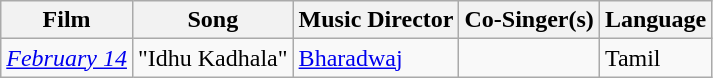<table class="wikitable sortable">
<tr>
<th>Film</th>
<th>Song</th>
<th>Music Director</th>
<th>Co-Singer(s)</th>
<th>Language</th>
</tr>
<tr>
<td><em><a href='#'>February 14</a></em></td>
<td>"Idhu Kadhala"</td>
<td><a href='#'>Bharadwaj</a></td>
<td></td>
<td>Tamil</td>
</tr>
</table>
